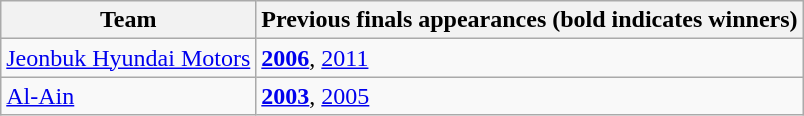<table class="wikitable">
<tr>
<th>Team</th>
<th>Previous finals appearances (bold indicates winners)</th>
</tr>
<tr>
<td> <a href='#'>Jeonbuk Hyundai Motors</a></td>
<td><strong><a href='#'>2006</a></strong>, <a href='#'>2011</a></td>
</tr>
<tr>
<td> <a href='#'>Al-Ain</a></td>
<td><strong><a href='#'>2003</a></strong>, <a href='#'>2005</a></td>
</tr>
</table>
